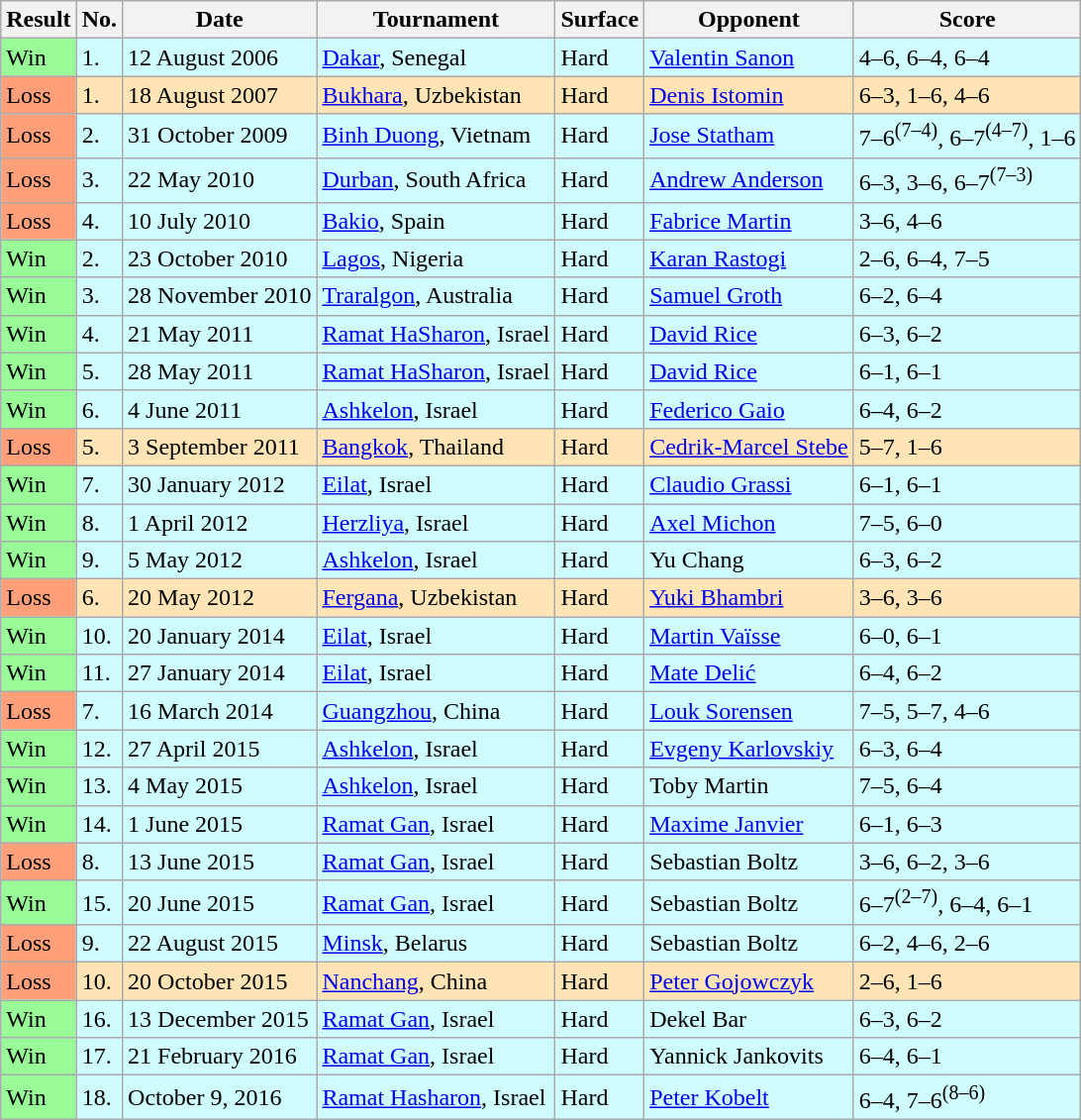<table class="sortable wikitable" style=font-size97%>
<tr>
<th>Result</th>
<th>No.</th>
<th>Date</th>
<th>Tournament</th>
<th>Surface</th>
<th>Opponent</th>
<th>Score</th>
</tr>
<tr bgcolor=CFFCFF>
<td style="background:#98fb98;">Win</td>
<td>1.</td>
<td>12 August 2006</td>
<td><a href='#'>Dakar</a>, Senegal</td>
<td>Hard</td>
<td> <a href='#'>Valentin Sanon</a></td>
<td>4–6, 6–4, 6–4</td>
</tr>
<tr bgcolor=moccasin>
<td style="background:#ffa07a;">Loss</td>
<td>1.</td>
<td>18 August 2007</td>
<td><a href='#'>Bukhara</a>, Uzbekistan</td>
<td>Hard</td>
<td> <a href='#'>Denis Istomin</a></td>
<td>6–3, 1–6, 4–6</td>
</tr>
<tr bgcolor=CFFCFF>
<td style="background:#ffa07a;">Loss</td>
<td>2.</td>
<td>31 October 2009</td>
<td><a href='#'>Binh Duong</a>, Vietnam</td>
<td>Hard</td>
<td> <a href='#'>Jose Statham</a></td>
<td>7–6<sup>(7–4)</sup>, 6–7<sup>(4–7)</sup>, 1–6</td>
</tr>
<tr bgcolor=CFFCFF>
<td style="background:#ffa07a;">Loss</td>
<td>3.</td>
<td>22 May 2010</td>
<td><a href='#'>Durban</a>, South Africa</td>
<td>Hard</td>
<td> <a href='#'>Andrew Anderson</a></td>
<td>6–3, 3–6, 6–7<sup>(7–3)</sup></td>
</tr>
<tr bgcolor=CFFCFF>
<td style="background:#ffa07a;">Loss</td>
<td>4.</td>
<td>10 July 2010</td>
<td><a href='#'>Bakio</a>, Spain</td>
<td>Hard</td>
<td> <a href='#'>Fabrice Martin</a></td>
<td>3–6, 4–6</td>
</tr>
<tr bgcolor=CFFCFF>
<td style="background:#98fb98;">Win</td>
<td>2.</td>
<td>23 October 2010</td>
<td><a href='#'>Lagos</a>, Nigeria</td>
<td>Hard</td>
<td> <a href='#'>Karan Rastogi</a></td>
<td>2–6, 6–4, 7–5</td>
</tr>
<tr bgcolor=CFFCFF>
<td style="background:#98fb98;">Win</td>
<td>3.</td>
<td>28 November 2010</td>
<td><a href='#'>Traralgon</a>, Australia</td>
<td>Hard</td>
<td> <a href='#'>Samuel Groth</a></td>
<td>6–2, 6–4</td>
</tr>
<tr bgcolor=CFFCFF>
<td style="background:#98fb98;">Win</td>
<td>4.</td>
<td>21 May 2011</td>
<td><a href='#'>Ramat HaSharon</a>, Israel</td>
<td>Hard</td>
<td> <a href='#'>David Rice</a></td>
<td>6–3, 6–2</td>
</tr>
<tr bgcolor=CFFCFF>
<td style="background:#98fb98;">Win</td>
<td>5.</td>
<td>28 May 2011</td>
<td><a href='#'>Ramat HaSharon</a>, Israel</td>
<td>Hard</td>
<td> <a href='#'>David Rice</a></td>
<td>6–1, 6–1</td>
</tr>
<tr bgcolor=CFFCFF>
<td style="background:#98fb98;">Win</td>
<td>6.</td>
<td>4 June 2011</td>
<td><a href='#'>Ashkelon</a>, Israel</td>
<td>Hard</td>
<td> <a href='#'>Federico Gaio</a></td>
<td>6–4, 6–2</td>
</tr>
<tr bgcolor=moccasin>
<td style="background:#ffa07a;">Loss</td>
<td>5.</td>
<td>3 September 2011</td>
<td><a href='#'>Bangkok</a>, Thailand</td>
<td>Hard</td>
<td> <a href='#'>Cedrik-Marcel Stebe</a></td>
<td>5–7, 1–6</td>
</tr>
<tr bgcolor=CFFCFF>
<td style="background:#98fb98;">Win</td>
<td>7.</td>
<td>30 January 2012</td>
<td><a href='#'>Eilat</a>, Israel</td>
<td>Hard</td>
<td> <a href='#'>Claudio Grassi</a></td>
<td>6–1, 6–1</td>
</tr>
<tr bgcolor=CFFCFF>
<td style="background:#98fb98;">Win</td>
<td>8.</td>
<td>1 April 2012</td>
<td><a href='#'>Herzliya</a>, Israel</td>
<td>Hard</td>
<td> <a href='#'>Axel Michon</a></td>
<td>7–5, 6–0</td>
</tr>
<tr bgcolor=CFFCFF>
<td style="background:#98fb98;">Win</td>
<td>9.</td>
<td>5 May 2012</td>
<td><a href='#'>Ashkelon</a>, Israel</td>
<td>Hard</td>
<td> Yu Chang</td>
<td>6–3, 6–2</td>
</tr>
<tr bgcolor=moccasin>
<td style="background:#ffa07a;">Loss</td>
<td>6.</td>
<td>20 May 2012</td>
<td><a href='#'>Fergana</a>, Uzbekistan</td>
<td>Hard</td>
<td> <a href='#'>Yuki Bhambri</a></td>
<td>3–6, 3–6</td>
</tr>
<tr bgcolor=CFFCFF>
<td style="background:#98fb98;">Win</td>
<td>10.</td>
<td>20 January 2014</td>
<td><a href='#'>Eilat</a>, Israel</td>
<td>Hard</td>
<td> <a href='#'>Martin Vaïsse</a></td>
<td>6–0, 6–1</td>
</tr>
<tr bgcolor=CFFCFF>
<td style="background:#98fb98;">Win</td>
<td>11.</td>
<td>27 January 2014</td>
<td><a href='#'>Eilat</a>, Israel</td>
<td>Hard</td>
<td> <a href='#'>Mate Delić</a></td>
<td>6–4, 6–2</td>
</tr>
<tr bgcolor=CFFCFF>
<td style="background:#ffa07a;">Loss</td>
<td>7.</td>
<td>16 March 2014</td>
<td><a href='#'>Guangzhou</a>, China</td>
<td>Hard</td>
<td> <a href='#'>Louk Sorensen</a></td>
<td>7–5, 5–7, 4–6</td>
</tr>
<tr bgcolor=CFFCFF>
<td style="background:#98fb98;">Win</td>
<td>12.</td>
<td>27 April 2015</td>
<td><a href='#'>Ashkelon</a>, Israel</td>
<td>Hard</td>
<td> <a href='#'>Evgeny Karlovskiy</a></td>
<td>6–3, 6–4</td>
</tr>
<tr bgcolor=CFFCFF>
<td style="background:#98fb98;">Win</td>
<td>13.</td>
<td>4 May 2015</td>
<td><a href='#'>Ashkelon</a>, Israel</td>
<td>Hard</td>
<td> Toby Martin</td>
<td>7–5, 6–4</td>
</tr>
<tr bgcolor=CFFCFF>
<td style="background:#98fb98;">Win</td>
<td>14.</td>
<td>1 June 2015</td>
<td><a href='#'>Ramat Gan</a>, Israel</td>
<td>Hard</td>
<td> <a href='#'>Maxime Janvier</a></td>
<td>6–1, 6–3</td>
</tr>
<tr bgcolor=CFFCFF>
<td style="background:#ffa07a;">Loss</td>
<td>8.</td>
<td>13 June 2015</td>
<td><a href='#'>Ramat Gan</a>, Israel</td>
<td>Hard</td>
<td> Sebastian Boltz</td>
<td>3–6, 6–2, 3–6</td>
</tr>
<tr bgcolor=CFFCFF>
<td style="background:#98fb98;">Win</td>
<td>15.</td>
<td>20 June 2015</td>
<td><a href='#'>Ramat Gan</a>, Israel</td>
<td>Hard</td>
<td> Sebastian Boltz</td>
<td>6–7<sup>(2–7)</sup>, 6–4, 6–1</td>
</tr>
<tr bgcolor=CFFCFF>
<td style="background:#ffa07a;">Loss</td>
<td>9.</td>
<td>22 August 2015</td>
<td><a href='#'>Minsk</a>, Belarus</td>
<td>Hard</td>
<td> Sebastian Boltz</td>
<td>6–2, 4–6, 2–6</td>
</tr>
<tr bgcolor=moccasin>
<td style="background:#ffa07a;">Loss</td>
<td>10.</td>
<td>20 October 2015</td>
<td><a href='#'>Nanchang</a>, China</td>
<td>Hard</td>
<td> <a href='#'>Peter Gojowczyk</a></td>
<td>2–6, 1–6</td>
</tr>
<tr bgcolor=CFFCFF>
<td style="background:#98fb98;">Win</td>
<td>16.</td>
<td>13 December 2015</td>
<td><a href='#'>Ramat Gan</a>, Israel</td>
<td>Hard</td>
<td> Dekel Bar</td>
<td>6–3, 6–2</td>
</tr>
<tr bgcolor=CFFCFF>
<td style="background:#98fb98;">Win</td>
<td>17.</td>
<td>21 February 2016</td>
<td><a href='#'>Ramat Gan</a>, Israel</td>
<td>Hard</td>
<td> Yannick Jankovits</td>
<td>6–4, 6–1</td>
</tr>
<tr bgcolor=CFFCFF>
<td style="background:#98fb98;">Win</td>
<td>18.</td>
<td>October 9, 2016</td>
<td><a href='#'>Ramat Hasharon</a>, Israel</td>
<td>Hard</td>
<td> <a href='#'>Peter Kobelt</a></td>
<td>6–4, 7–6<sup>(8–6)</sup></td>
</tr>
</table>
